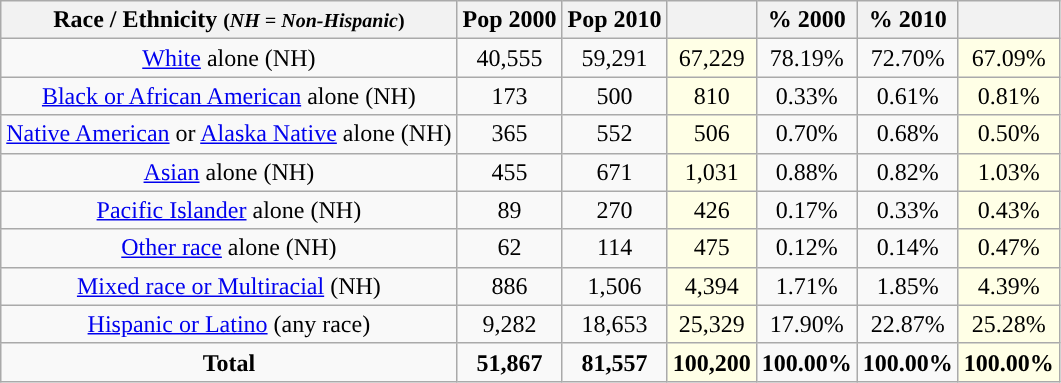<table class="wikitable" style="text-align:center;">
<tr>
<th>Race / Ethnicity <small>(<em>NH = Non-Hispanic</em>)</small></th>
<th>Pop 2000</th>
<th>Pop 2010</th>
<th></th>
<th>% 2000</th>
<th>% 2010</th>
<th></th>
</tr>
<tr>
<td><a href='#'>White</a> alone (NH)</td>
<td>40,555</td>
<td>59,291</td>
<td style='background: #ffffe6;'>67,229</td>
<td>78.19%</td>
<td>72.70%</td>
<td style='background: #ffffe6;'>67.09%</td>
</tr>
<tr>
<td><a href='#'>Black or African American</a> alone (NH)</td>
<td>173</td>
<td>500</td>
<td style='background: #ffffe6;'>810</td>
<td>0.33%</td>
<td>0.61%</td>
<td style='background: #ffffe6;'>0.81%</td>
</tr>
<tr>
<td><a href='#'>Native American</a> or <a href='#'>Alaska Native</a> alone (NH)</td>
<td>365</td>
<td>552</td>
<td style='background: #ffffe6;'>506</td>
<td>0.70%</td>
<td>0.68%</td>
<td style='background: #ffffe6;'>0.50%</td>
</tr>
<tr>
<td><a href='#'>Asian</a> alone (NH)</td>
<td>455</td>
<td>671</td>
<td style='background: #ffffe6;'>1,031</td>
<td>0.88%</td>
<td>0.82%</td>
<td style='background: #ffffe6;'>1.03%</td>
</tr>
<tr>
<td><a href='#'>Pacific Islander</a> alone (NH)</td>
<td>89</td>
<td>270</td>
<td style='background: #ffffe6;'>426</td>
<td>0.17%</td>
<td>0.33%</td>
<td style='background: #ffffe6;'>0.43%</td>
</tr>
<tr>
<td><a href='#'>Other race</a> alone (NH)</td>
<td>62</td>
<td>114</td>
<td style='background: #ffffe6;'>475</td>
<td>0.12%</td>
<td>0.14%</td>
<td style='background: #ffffe6;'>0.47%</td>
</tr>
<tr>
<td><a href='#'>Mixed race or Multiracial</a> (NH)</td>
<td>886</td>
<td>1,506</td>
<td style='background: #ffffe6;'>4,394</td>
<td>1.71%</td>
<td>1.85%</td>
<td style='background: #ffffe6;'>4.39%</td>
</tr>
<tr>
<td><a href='#'>Hispanic or Latino</a> (any race)</td>
<td>9,282</td>
<td>18,653</td>
<td style='background: #ffffe6;'>25,329</td>
<td>17.90%</td>
<td>22.87%</td>
<td style='background: #ffffe6;'>25.28%</td>
</tr>
<tr>
<td><strong>Total</strong></td>
<td><strong>51,867</strong></td>
<td><strong>81,557</strong></td>
<td style='background: #ffffe6;'><strong>100,200</strong></td>
<td><strong>100.00%</strong></td>
<td><strong>100.00%</strong></td>
<td style='background: #ffffe6;'><strong>100.00%</strong></td>
</tr>
</table>
